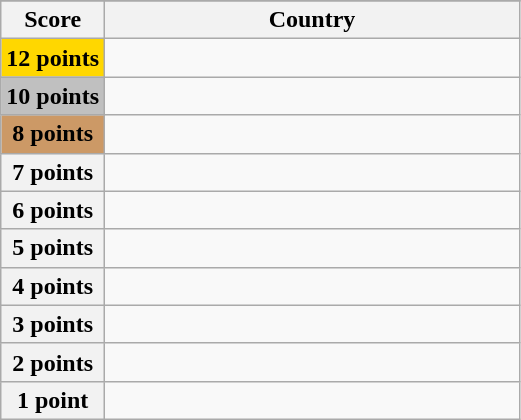<table class="wikitable">
<tr>
</tr>
<tr>
<th scope="col" width="20%">Score</th>
<th scope="col">Country</th>
</tr>
<tr>
<th scope="row" style="background:gold">12 points</th>
<td></td>
</tr>
<tr>
<th scope="row" style="background:silver">10 points</th>
<td></td>
</tr>
<tr>
<th scope="row" style="background:#CC9966">8 points</th>
<td></td>
</tr>
<tr>
<th scope="row">7 points</th>
<td></td>
</tr>
<tr>
<th scope="row">6 points</th>
<td></td>
</tr>
<tr>
<th scope="row">5 points</th>
<td></td>
</tr>
<tr>
<th scope="row">4 points</th>
<td></td>
</tr>
<tr>
<th scope="row">3 points</th>
<td></td>
</tr>
<tr>
<th scope="row">2 points</th>
<td></td>
</tr>
<tr>
<th scope="row">1 point</th>
<td></td>
</tr>
</table>
